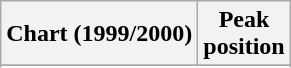<table class="wikitable plainrowheaders sortable">
<tr>
<th>Chart (1999/2000)</th>
<th>Peak<br>position</th>
</tr>
<tr>
</tr>
<tr>
</tr>
</table>
